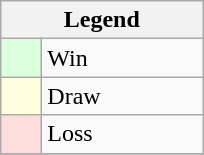<table class="wikitable" border="1">
<tr>
<th colspan="2">Legend</th>
</tr>
<tr>
<td style="background:#ddffdd;" width=20> </td>
<td width=100>Win</td>
</tr>
<tr>
<td style="background:#ffffdd"  width=20> </td>
<td width=100>Draw</td>
</tr>
<tr>
<td style="background:#ffdddd;" width=20> </td>
<td width=100>Loss</td>
</tr>
<tr>
</tr>
</table>
